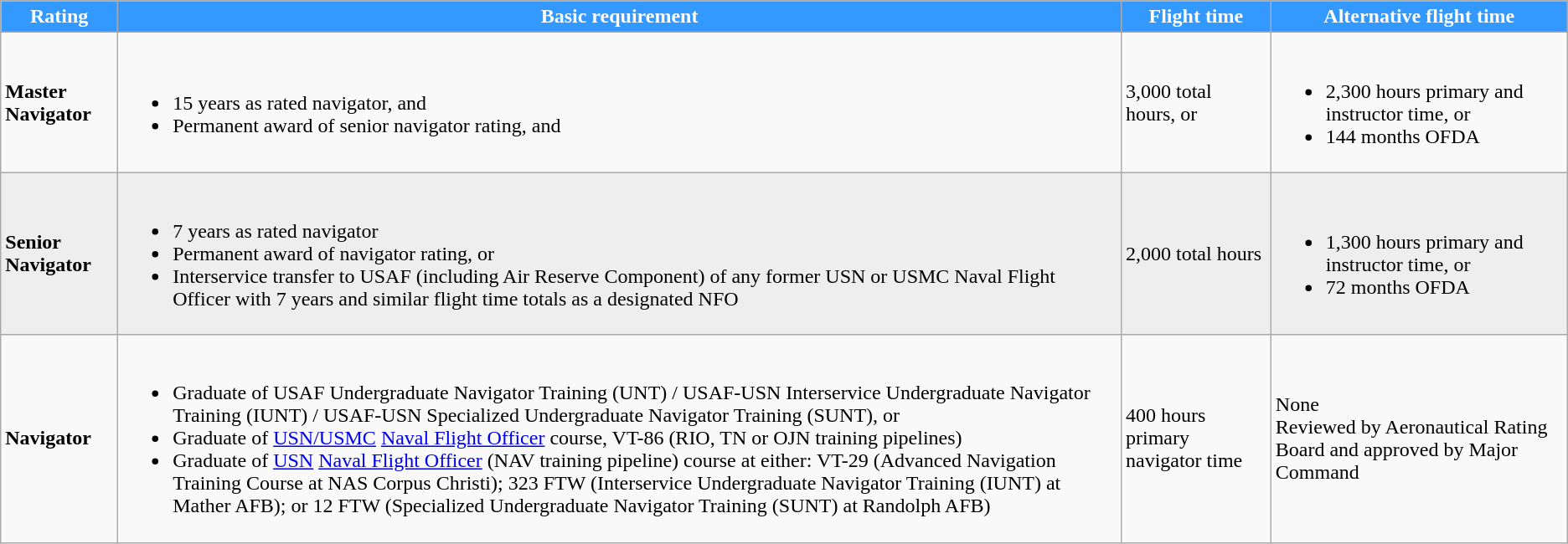<table class="wikitable">
<tr>
<th style="background-color:#3399ff; color:white;">Rating</th>
<th style="background-color:#3399ff; color:white;">Basic requirement</th>
<th style="background-color:#3399ff; color:white;">Flight time</th>
<th style="background-color:#3399ff; color:white;">Alternative flight time</th>
</tr>
<tr>
<td><strong>Master Navigator</strong></td>
<td><br><ul><li>15 years as rated navigator, and</li><li>Permanent award of senior navigator rating, and</li></ul></td>
<td>3,000 total hours, or</td>
<td><br><ul><li>2,300 hours primary and instructor time, or</li><li>144 months OFDA</li></ul></td>
</tr>
<tr style="background: #eeeeee;">
<td><strong>Senior Navigator</strong></td>
<td><br><ul><li>7 years as rated navigator</li><li>Permanent award of navigator rating, or</li><li>Interservice transfer to USAF (including Air Reserve Component) of any former USN or USMC Naval Flight Officer with 7 years and similar flight time totals as a designated NFO</li></ul></td>
<td>2,000 total hours</td>
<td><br><ul><li>1,300 hours primary and instructor time, or</li><li>72 months OFDA</li></ul></td>
</tr>
<tr>
<td><strong>Navigator</strong></td>
<td><br><ul><li>Graduate of USAF Undergraduate Navigator Training (UNT) / USAF-USN Interservice Undergraduate Navigator Training (IUNT) / USAF-USN Specialized Undergraduate Navigator Training (SUNT), or</li><li>Graduate of <a href='#'>USN/USMC</a> <a href='#'>Naval Flight Officer</a> course, VT-86 (RIO, TN or OJN training pipelines)</li><li>Graduate of <a href='#'>USN</a> <a href='#'>Naval Flight Officer</a> (NAV training pipeline) course at either: VT-29 (Advanced Navigation Training Course at NAS Corpus Christi); 323 FTW (Interservice Undergraduate Navigator Training (IUNT) at Mather AFB); or 12 FTW (Specialized Undergraduate Navigator Training (SUNT) at Randolph AFB)</li></ul></td>
<td>400 hours primary navigator time</td>
<td>None<br>Reviewed by Aeronautical Rating Board and approved by Major Command</td>
</tr>
</table>
